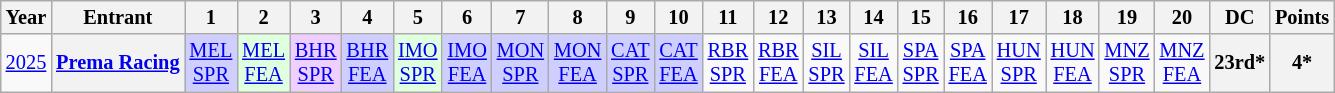<table class="wikitable" style="text-align:center; font-size:85%;">
<tr>
<th>Year</th>
<th>Entrant</th>
<th>1</th>
<th>2</th>
<th>3</th>
<th>4</th>
<th>5</th>
<th>6</th>
<th>7</th>
<th>8</th>
<th>9</th>
<th>10</th>
<th>11</th>
<th>12</th>
<th>13</th>
<th>14</th>
<th>15</th>
<th>16</th>
<th>17</th>
<th>18</th>
<th>19</th>
<th>20</th>
<th>DC</th>
<th>Points</th>
</tr>
<tr>
<td><a href='#'>2025</a></td>
<th nowrap><a href='#'>Prema Racing</a></th>
<td style="background:#CFCFFF;"><a href='#'>MEL<br>SPR</a><br></td>
<td style="background:#DFFFDF;"><a href='#'>MEL<br>FEA</a><br></td>
<td style="background:#EFCFFF;"><a href='#'>BHR<br>SPR</a><br></td>
<td style="background:#CFCFFF;"><a href='#'>BHR<br>FEA</a><br></td>
<td style="background:#DFFFDF;"><a href='#'>IMO<br>SPR</a><br></td>
<td style="background:#CFCFFF;"><a href='#'>IMO<br>FEA</a><br></td>
<td style="background:#CFCFFF;"><a href='#'>MON<br>SPR</a><br></td>
<td style="background:#CFCFFF;"><a href='#'>MON<br>FEA</a><br></td>
<td style="background:#CFCFFF;"><a href='#'>CAT<br>SPR</a><br></td>
<td style="background:#CFCFFF;"><a href='#'>CAT<br>FEA</a><br></td>
<td style="background:#;"><a href='#'>RBR<br>SPR</a><br></td>
<td style="background:#;"><a href='#'>RBR<br>FEA</a><br></td>
<td style="background:#;"><a href='#'>SIL<br>SPR</a><br></td>
<td style="background:#;"><a href='#'>SIL<br>FEA</a><br></td>
<td style="background:#;"><a href='#'>SPA<br>SPR</a><br></td>
<td style="background:#;"><a href='#'>SPA<br>FEA</a><br></td>
<td style="background:#;"><a href='#'>HUN<br>SPR</a><br></td>
<td style="background:#;"><a href='#'>HUN<br>FEA</a><br></td>
<td style="background:#;"><a href='#'>MNZ<br>SPR</a><br></td>
<td style="background:#;"><a href='#'>MNZ<br>FEA</a><br></td>
<th>23rd*</th>
<th>4*</th>
</tr>
</table>
